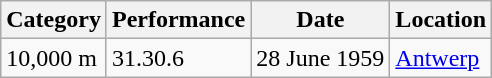<table class="wikitable">
<tr>
<th>Category</th>
<th>Performance</th>
<th>Date</th>
<th>Location</th>
</tr>
<tr>
<td>10,000 m</td>
<td>31.30.6</td>
<td>28 June 1959</td>
<td><a href='#'>Antwerp</a></td>
</tr>
</table>
